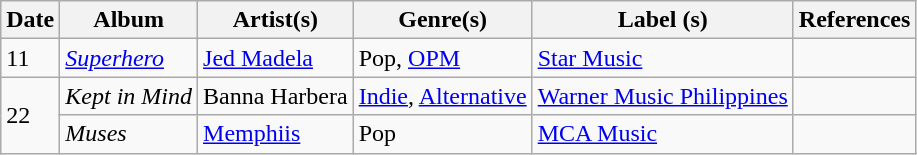<table class="wikitable">
<tr>
<th>Date</th>
<th>Album</th>
<th>Artist(s)</th>
<th>Genre(s)</th>
<th>Label (s)</th>
<th>References</th>
</tr>
<tr>
<td>11</td>
<td><em><a href='#'>Superhero</a></em></td>
<td><a href='#'>Jed Madela</a></td>
<td>Pop, <a href='#'>OPM</a></td>
<td><a href='#'>Star Music</a></td>
<td></td>
</tr>
<tr>
<td rowspan=2>22</td>
<td><em>Kept in Mind</em></td>
<td>Banna Harbera</td>
<td><a href='#'>Indie</a>, <a href='#'>Alternative</a></td>
<td><a href='#'>Warner Music Philippines</a></td>
<td></td>
</tr>
<tr>
<td><em>Muses</em></td>
<td><a href='#'>Memphiis</a></td>
<td>Pop</td>
<td><a href='#'>MCA Music</a></td>
<td></td>
</tr>
</table>
